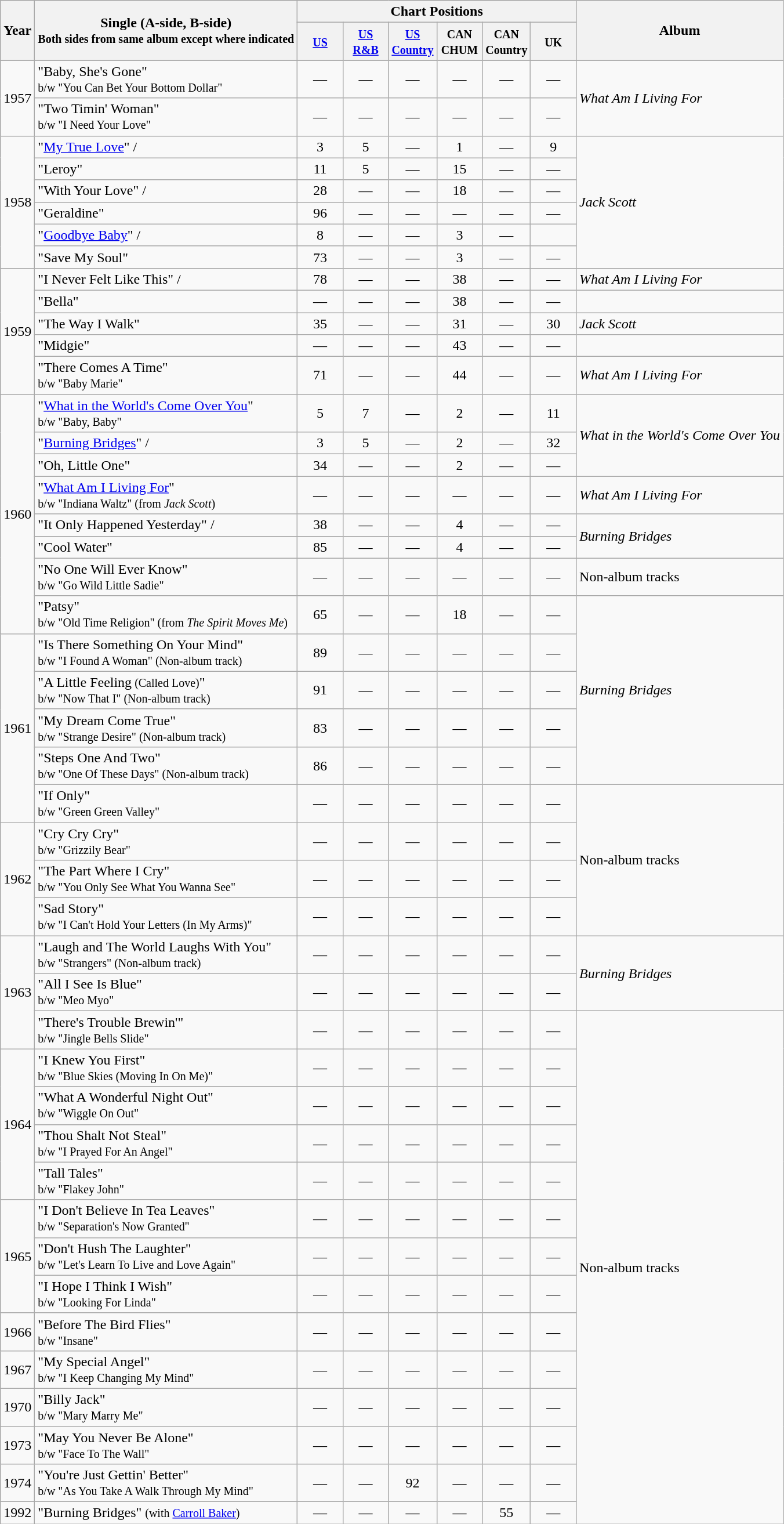<table class="wikitable">
<tr>
<th rowspan="2">Year</th>
<th rowspan="2">Single (A-side, B-side)<br><small>Both sides from same album except where indicated</small></th>
<th colspan="6">Chart Positions</th>
<th rowspan="2">Album</th>
</tr>
<tr>
<th width="45"><small><a href='#'>US</a></small></th>
<th width="45"><small><a href='#'>US R&B</a></small></th>
<th width="45"><small><a href='#'>US Country</a></small></th>
<th width="45"><small>CAN CHUM</small></th>
<th width="45"><small>CAN Country</small></th>
<th width="45"><small>UK</small></th>
</tr>
<tr>
<td rowspan="2">1957</td>
<td>"Baby, She's Gone"<br><small>b/w "You Can Bet Your Bottom Dollar"</small></td>
<td align="center">—</td>
<td align="center">—</td>
<td align="center">—</td>
<td align="center">—</td>
<td align="center">—</td>
<td align="center">—</td>
<td rowspan="2"><em>What Am I Living For</em></td>
</tr>
<tr>
<td>"Two Timin' Woman"<br><small>b/w "I Need Your Love"</small></td>
<td align="center">—</td>
<td align="center">—</td>
<td align="center">—</td>
<td align="center">—</td>
<td align="center">—</td>
<td align="center">—</td>
</tr>
<tr>
<td rowspan="6">1958</td>
<td>"<a href='#'>My True Love</a>" /</td>
<td align="center">3</td>
<td align="center">5</td>
<td align="center">—</td>
<td align="center">1</td>
<td align="center">—</td>
<td align="center">9</td>
<td rowspan="6"><em>Jack Scott</em></td>
</tr>
<tr>
<td>"Leroy"</td>
<td align="center">11</td>
<td align="center">5</td>
<td align="center">—</td>
<td align="center">15</td>
<td align="center">—</td>
<td align="center">—</td>
</tr>
<tr>
<td>"With Your Love" /</td>
<td align="center">28</td>
<td align="center">—</td>
<td align="center">—</td>
<td align="center">18</td>
<td align="center">—</td>
<td align="center">—</td>
</tr>
<tr>
<td>"Geraldine"</td>
<td align="center">96</td>
<td align="center">—</td>
<td align="center">—</td>
<td align="center">—</td>
<td align="center">—</td>
<td align="center">—</td>
</tr>
<tr>
<td>"<a href='#'>Goodbye Baby</a>" /</td>
<td align="center">8</td>
<td align="center">—</td>
<td align="center">—</td>
<td align="center">3</td>
<td align="center">—</td>
</tr>
<tr>
<td>"Save My Soul"</td>
<td align="center">73</td>
<td align="center">—</td>
<td align="center">—</td>
<td align="center">3</td>
<td align="center">—</td>
<td align="center">—</td>
</tr>
<tr>
<td rowspan="5">1959</td>
<td>"I Never Felt Like This" /</td>
<td align="center">78</td>
<td align="center">—</td>
<td align="center">—</td>
<td align="center">38</td>
<td align="center">—</td>
<td align="center">—</td>
<td><em>What Am I Living For</em></td>
</tr>
<tr>
<td>"Bella"</td>
<td align="center">—</td>
<td align="center">—</td>
<td align="center">—</td>
<td align="center">38</td>
<td align="center">—</td>
<td align="center">—</td>
</tr>
<tr>
<td>"The Way I Walk"</td>
<td align="center">35</td>
<td align="center">—</td>
<td align="center">—</td>
<td align="center">31</td>
<td align="center">—</td>
<td align="center">30</td>
<td><em>Jack Scott</em></td>
</tr>
<tr>
<td>"Midgie"</td>
<td align="center">—</td>
<td align="center">—</td>
<td align="center">—</td>
<td align="center">43</td>
<td align="center">—</td>
<td align="center">—</td>
<td></td>
</tr>
<tr>
<td>"There Comes A Time"<br><small>b/w "Baby Marie"</small></td>
<td align="center">71</td>
<td align="center">—</td>
<td align="center">—</td>
<td align="center">44</td>
<td align="center">—</td>
<td align="center">—</td>
<td><em>What Am I Living For</em></td>
</tr>
<tr>
<td rowspan="8">1960</td>
<td>"<a href='#'>What in the World's Come Over You</a>"<br><small>b/w "Baby, Baby"</small></td>
<td align="center">5</td>
<td align="center">7</td>
<td align="center">—</td>
<td align="center">2</td>
<td align="center">—</td>
<td align="center">11</td>
<td rowspan="3"><em>What in the World's Come Over You</em></td>
</tr>
<tr>
<td>"<a href='#'>Burning Bridges</a>" /</td>
<td align="center">3</td>
<td align="center">5</td>
<td align="center">—</td>
<td align="center">2</td>
<td align="center">—</td>
<td align="center">32</td>
</tr>
<tr>
<td>"Oh, Little One"</td>
<td align="center">34</td>
<td align="center">—</td>
<td align="center">—</td>
<td align="center">2</td>
<td align="center">—</td>
<td align="center">—</td>
</tr>
<tr>
<td>"<a href='#'>What Am I Living For</a>"<br><small>b/w "Indiana Waltz" (from <em>Jack Scott</em>)</small></td>
<td align="center">—</td>
<td align="center">—</td>
<td align="center">—</td>
<td align="center">—</td>
<td align="center">—</td>
<td align="center">—</td>
<td><em>What Am I Living For</em></td>
</tr>
<tr>
<td>"It Only Happened Yesterday" /</td>
<td align="center">38</td>
<td align="center">—</td>
<td align="center">—</td>
<td align="center">4</td>
<td align="center">—</td>
<td align="center">—</td>
<td rowspan="2"><em>Burning Bridges</em></td>
</tr>
<tr>
<td>"Cool Water"</td>
<td align="center">85</td>
<td align="center">—</td>
<td align="center">—</td>
<td align="center">4</td>
<td align="center">—</td>
<td align="center">—</td>
</tr>
<tr>
<td>"No One Will Ever Know"<br><small>b/w "Go Wild Little Sadie" </small></td>
<td align="center">—</td>
<td align="center">—</td>
<td align="center">—</td>
<td align="center">—</td>
<td align="center">—</td>
<td align="center">—</td>
<td>Non-album tracks</td>
</tr>
<tr>
<td>"Patsy"<br><small>b/w "Old Time Religion" (from <em>The Spirit Moves Me</em>)</small></td>
<td align="center">65</td>
<td align="center">—</td>
<td align="center">—</td>
<td align="center">18</td>
<td align="center">—</td>
<td align="center">—</td>
<td rowspan="5"><em>Burning Bridges</em></td>
</tr>
<tr>
<td rowspan="5">1961</td>
<td>"Is There Something On Your Mind"<br><small>b/w "I Found A Woman" (Non-album track)</small></td>
<td align="center">89</td>
<td align="center">—</td>
<td align="center">—</td>
<td align="center">—</td>
<td align="center">—</td>
<td align="center">—</td>
</tr>
<tr>
<td>"A Little Feeling<small> (Called Love)</small>"<br><small>b/w "Now That I" (Non-album track)</small></td>
<td align="center">91</td>
<td align="center">—</td>
<td align="center">—</td>
<td align="center">—</td>
<td align="center">—</td>
<td align="center">—</td>
</tr>
<tr>
<td>"My Dream Come True"<br><small>b/w "Strange Desire" (Non-album track)</small></td>
<td align="center">83</td>
<td align="center">—</td>
<td align="center">—</td>
<td align="center">—</td>
<td align="center">—</td>
<td align="center">—</td>
</tr>
<tr>
<td>"Steps One And Two"<br><small>b/w "One Of These Days" (Non-album track)</small></td>
<td align="center">86</td>
<td align="center">—</td>
<td align="center">—</td>
<td align="center">—</td>
<td align="center">—</td>
<td align="center">—</td>
</tr>
<tr>
<td>"If Only"<br><small>b/w "Green Green Valley"</small></td>
<td align="center">—</td>
<td align="center">—</td>
<td align="center">—</td>
<td align="center">—</td>
<td align="center">—</td>
<td align="center">—</td>
<td rowspan="4">Non-album tracks</td>
</tr>
<tr>
<td rowspan="3">1962</td>
<td>"Cry Cry Cry"<br><small>b/w "Grizzily Bear" </small></td>
<td align="center">—</td>
<td align="center">—</td>
<td align="center">—</td>
<td align="center">—</td>
<td align="center">—</td>
<td align="center">—</td>
</tr>
<tr>
<td>"The Part Where I Cry"<br><small>b/w "You Only See What You Wanna See"</small></td>
<td align="center">—</td>
<td align="center">—</td>
<td align="center">—</td>
<td align="center">—</td>
<td align="center">—</td>
<td align="center">—</td>
</tr>
<tr>
<td>"Sad Story"<br><small>b/w "I Can't Hold Your Letters (In My Arms)"</small></td>
<td align="center">—</td>
<td align="center">—</td>
<td align="center">—</td>
<td align="center">—</td>
<td align="center">—</td>
<td align="center">—</td>
</tr>
<tr>
<td rowspan="3">1963</td>
<td>"Laugh and The World Laughs With You"<br><small>b/w "Strangers" (Non-album track)</small></td>
<td align="center">—</td>
<td align="center">—</td>
<td align="center">—</td>
<td align="center">—</td>
<td align="center">—</td>
<td align="center">—</td>
<td rowspan="2"><em>Burning Bridges</em></td>
</tr>
<tr>
<td>"All I See Is Blue"<br><small>b/w "Meo Myo" </small></td>
<td align="center">—</td>
<td align="center">—</td>
<td align="center">—</td>
<td align="center">—</td>
<td align="center">—</td>
<td align="center">—</td>
</tr>
<tr>
<td>"There's Trouble Brewin'"<br><small>b/w "Jingle Bells Slide"</small></td>
<td align="center">—</td>
<td align="center">—</td>
<td align="center">—</td>
<td align="center">—</td>
<td align="center">—</td>
<td align="center">—</td>
<td rowspan="14">Non-album tracks</td>
</tr>
<tr>
<td rowspan="4">1964</td>
<td>"I Knew You First"<br><small>b/w "Blue Skies (Moving In On Me)"</small></td>
<td align="center">—</td>
<td align="center">—</td>
<td align="center">—</td>
<td align="center">—</td>
<td align="center">—</td>
<td align="center">—</td>
</tr>
<tr>
<td>"What A Wonderful Night Out"<br><small>b/w "Wiggle On Out" </small></td>
<td align="center">—</td>
<td align="center">—</td>
<td align="center">—</td>
<td align="center">—</td>
<td align="center">—</td>
<td align="center">—</td>
</tr>
<tr>
<td>"Thou Shalt Not Steal"<br><small>b/w "I Prayed For An Angel"</small></td>
<td align="center">—</td>
<td align="center">—</td>
<td align="center">—</td>
<td align="center">—</td>
<td align="center">—</td>
<td align="center">—</td>
</tr>
<tr>
<td>"Tall Tales"<br><small>b/w "Flakey John" </small></td>
<td align="center">—</td>
<td align="center">—</td>
<td align="center">—</td>
<td align="center">—</td>
<td align="center">—</td>
<td align="center">—</td>
</tr>
<tr>
<td rowspan="3">1965</td>
<td>"I Don't Believe In Tea Leaves"<br><small>b/w "Separation's Now Granted"</small></td>
<td align="center">—</td>
<td align="center">—</td>
<td align="center">—</td>
<td align="center">—</td>
<td align="center">—</td>
<td align="center">—</td>
</tr>
<tr>
<td>"Don't Hush The Laughter"<br><small>b/w "Let's Learn To Live and Love Again"</small></td>
<td align="center">—</td>
<td align="center">—</td>
<td align="center">—</td>
<td align="center">—</td>
<td align="center">—</td>
<td align="center">—</td>
</tr>
<tr>
<td>"I Hope I Think I Wish"<br><small>b/w "Looking For Linda"</small></td>
<td align="center">—</td>
<td align="center">—</td>
<td align="center">—</td>
<td align="center">—</td>
<td align="center">—</td>
<td align="center">—</td>
</tr>
<tr>
<td rowspan="1">1966</td>
<td>"Before The Bird Flies"<br><small>b/w "Insane" </small></td>
<td align="center">—</td>
<td align="center">—</td>
<td align="center">—</td>
<td align="center">—</td>
<td align="center">—</td>
<td align="center">—</td>
</tr>
<tr>
<td rowspan="1">1967</td>
<td>"My Special Angel"<br><small>b/w "I Keep Changing My Mind" </small></td>
<td align="center">—</td>
<td align="center">—</td>
<td align="center">—</td>
<td align="center">—</td>
<td align="center">—</td>
<td align="center">—</td>
</tr>
<tr>
<td rowspan="1">1970</td>
<td>"Billy Jack"<br><small>b/w "Mary Marry Me"</small></td>
<td align="center">—</td>
<td align="center">—</td>
<td align="center">—</td>
<td align="center">—</td>
<td align="center">—</td>
<td align="center">—</td>
</tr>
<tr>
<td rowspan="1">1973</td>
<td>"May You Never Be Alone"<br><small>b/w "Face To The Wall" </small></td>
<td align="center">—</td>
<td align="center">—</td>
<td align="center">—</td>
<td align="center">—</td>
<td align="center">—</td>
<td align="center">—</td>
</tr>
<tr>
<td>1974</td>
<td>"You're Just Gettin' Better"<br><small>b/w "As You Take A Walk Through My Mind"</small></td>
<td align="center">—</td>
<td align="center">—</td>
<td align="center">92</td>
<td align="center">—</td>
<td align="center">—</td>
<td align="center">—</td>
</tr>
<tr>
<td>1992</td>
<td>"Burning Bridges" <small>(with <a href='#'>Carroll Baker</a>)</small></td>
<td align="center">—</td>
<td align="center">—</td>
<td align="center">—</td>
<td align="center">—</td>
<td align="center">55</td>
<td align="center">—</td>
</tr>
</table>
